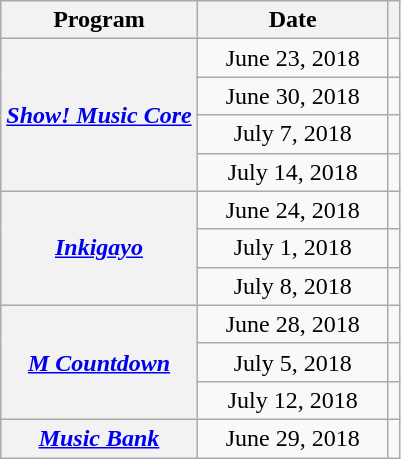<table class="wikitable sortable plainrowheaders" style="text-align:center">
<tr>
<th>Program</th>
<th width="120">Date</th>
<th class="unsortable"></th>
</tr>
<tr>
<th rowspan="4" scope="row"><em><a href='#'>Show! Music Core</a></em></th>
<td>June 23, 2018</td>
<td></td>
</tr>
<tr>
<td>June 30, 2018</td>
<td></td>
</tr>
<tr>
<td>July 7, 2018</td>
<td></td>
</tr>
<tr>
<td>July 14, 2018</td>
<td></td>
</tr>
<tr>
<th rowspan="3" scope="row"><em><a href='#'>Inkigayo</a></em></th>
<td>June 24, 2018</td>
<td></td>
</tr>
<tr>
<td>July 1, 2018</td>
<td></td>
</tr>
<tr>
<td>July 8, 2018</td>
<td></td>
</tr>
<tr>
<th rowspan="3" scope="row"><em><a href='#'>M Countdown</a></em></th>
<td>June 28, 2018</td>
<td></td>
</tr>
<tr>
<td>July 5, 2018</td>
<td></td>
</tr>
<tr>
<td>July 12, 2018</td>
<td></td>
</tr>
<tr>
<th scope="row"><em><a href='#'>Music Bank</a></em></th>
<td>June 29, 2018</td>
<td></td>
</tr>
</table>
